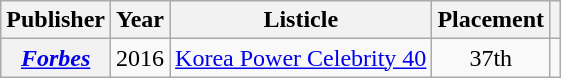<table class="wikitable plainrowheaders sortable">
<tr>
<th scope="col">Publisher</th>
<th scope="col">Year</th>
<th scope="col">Listicle</th>
<th scope="col">Placement</th>
<th scope="col" class="unsortable"></th>
</tr>
<tr>
<th scope="row"><em><a href='#'>Forbes</a></em></th>
<td>2016</td>
<td><a href='#'>Korea Power Celebrity 40</a></td>
<td style="text-align:center">37th</td>
<td style="text-align:center"></td>
</tr>
</table>
